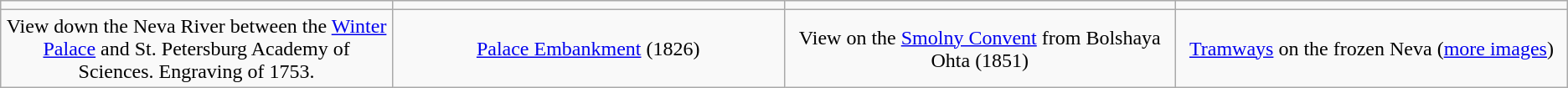<table Class = "wikitable" style = "text-align: center">
<tr>
<td style="width:25%;"></td>
<td style="width:25%;"></td>
<td style="width:25%;"></td>
<td style="width:25%;"></td>
</tr>
<tr>
<td>View down the Neva River between the <a href='#'>Winter Palace</a> and St. Petersburg Academy of Sciences. Engraving of 1753.</td>
<td><a href='#'>Palace Embankment</a> (1826)</td>
<td>View on the <a href='#'>Smolny Convent</a> from Bolshaya Ohta (1851)</td>
<td><a href='#'>Tramways</a> on the frozen Neva (<a href='#'>more images</a>)</td>
</tr>
</table>
